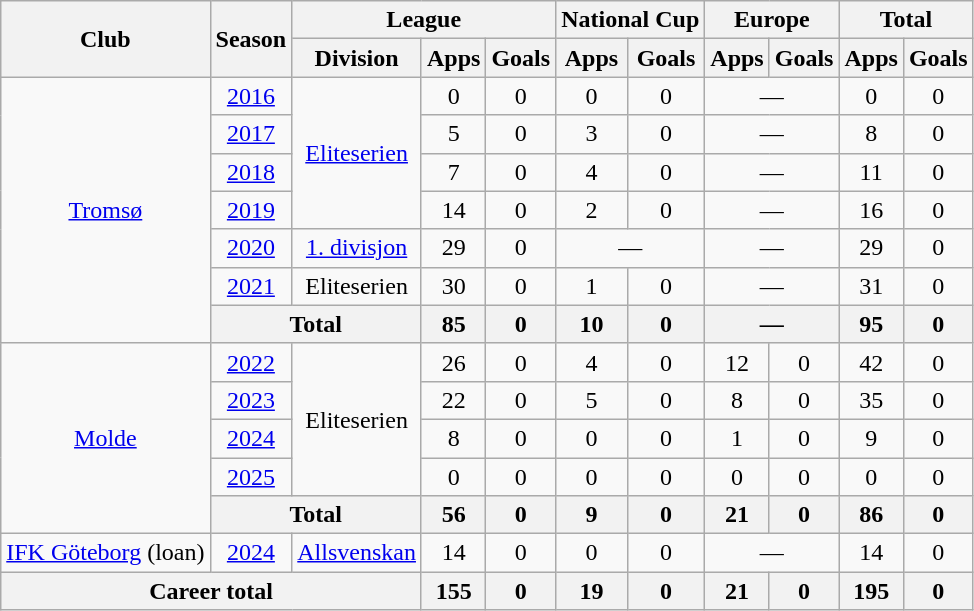<table class="wikitable" style="text-align: center;">
<tr>
<th rowspan=2>Club</th>
<th rowspan=2>Season</th>
<th colspan=3>League</th>
<th colspan=2>National Cup</th>
<th colspan=2>Europe</th>
<th colspan=2>Total</th>
</tr>
<tr>
<th>Division</th>
<th>Apps</th>
<th>Goals</th>
<th>Apps</th>
<th>Goals</th>
<th>Apps</th>
<th>Goals</th>
<th>Apps</th>
<th>Goals</th>
</tr>
<tr>
<td rowspan=7><a href='#'>Tromsø</a></td>
<td><a href='#'>2016</a></td>
<td rowspan=4><a href='#'>Eliteserien</a></td>
<td>0</td>
<td>0</td>
<td>0</td>
<td>0</td>
<td colspan=2>—</td>
<td>0</td>
<td>0</td>
</tr>
<tr>
<td><a href='#'>2017</a></td>
<td>5</td>
<td>0</td>
<td>3</td>
<td>0</td>
<td colspan=2>—</td>
<td>8</td>
<td>0</td>
</tr>
<tr>
<td><a href='#'>2018</a></td>
<td>7</td>
<td>0</td>
<td>4</td>
<td>0</td>
<td colspan=2>—</td>
<td>11</td>
<td>0</td>
</tr>
<tr>
<td><a href='#'>2019</a></td>
<td>14</td>
<td>0</td>
<td>2</td>
<td>0</td>
<td colspan=2>—</td>
<td>16</td>
<td>0</td>
</tr>
<tr>
<td><a href='#'>2020</a></td>
<td><a href='#'>1. divisjon</a></td>
<td>29</td>
<td>0</td>
<td colspan=2>—</td>
<td colspan=2>—</td>
<td>29</td>
<td>0</td>
</tr>
<tr>
<td><a href='#'>2021</a></td>
<td>Eliteserien</td>
<td>30</td>
<td>0</td>
<td>1</td>
<td>0</td>
<td colspan=2>—</td>
<td>31</td>
<td>0</td>
</tr>
<tr>
<th colspan=2>Total</th>
<th>85</th>
<th>0</th>
<th>10</th>
<th>0</th>
<th colspan=2>—</th>
<th>95</th>
<th>0</th>
</tr>
<tr>
<td rowspan=5><a href='#'>Molde</a></td>
<td><a href='#'>2022</a></td>
<td rowspan=4>Eliteserien</td>
<td>26</td>
<td>0</td>
<td>4</td>
<td>0</td>
<td>12</td>
<td>0</td>
<td>42</td>
<td>0</td>
</tr>
<tr>
<td><a href='#'>2023</a></td>
<td>22</td>
<td>0</td>
<td>5</td>
<td>0</td>
<td>8</td>
<td>0</td>
<td>35</td>
<td>0</td>
</tr>
<tr>
<td><a href='#'>2024</a></td>
<td>8</td>
<td>0</td>
<td>0</td>
<td>0</td>
<td>1</td>
<td>0</td>
<td>9</td>
<td>0</td>
</tr>
<tr>
<td><a href='#'>2025</a></td>
<td>0</td>
<td>0</td>
<td>0</td>
<td>0</td>
<td>0</td>
<td>0</td>
<td>0</td>
<td>0</td>
</tr>
<tr>
<th colspan=2>Total</th>
<th>56</th>
<th>0</th>
<th>9</th>
<th>0</th>
<th>21</th>
<th>0</th>
<th>86</th>
<th>0</th>
</tr>
<tr>
<td><a href='#'>IFK Göteborg</a> (loan)</td>
<td><a href='#'>2024</a></td>
<td><a href='#'>Allsvenskan</a></td>
<td>14</td>
<td>0</td>
<td>0</td>
<td>0</td>
<td colspan=2>—</td>
<td>14</td>
<td>0</td>
</tr>
<tr>
<th colspan=3>Career total</th>
<th>155</th>
<th>0</th>
<th>19</th>
<th>0</th>
<th>21</th>
<th>0</th>
<th>195</th>
<th>0</th>
</tr>
</table>
